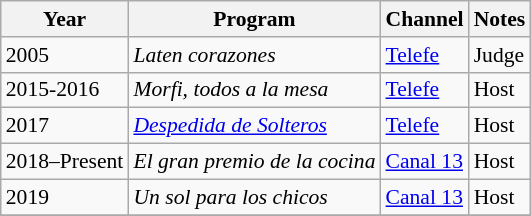<table class="wikitable" style="font-size: 90%;">
<tr>
<th>Year</th>
<th>Program</th>
<th>Channel</th>
<th>Notes</th>
</tr>
<tr>
<td>2005</td>
<td><em>Laten corazones</em></td>
<td><a href='#'>Telefe</a></td>
<td>Judge</td>
</tr>
<tr>
<td>2015-2016</td>
<td><em>Morfi, todos a la mesa</em></td>
<td><a href='#'>Telefe</a></td>
<td>Host</td>
</tr>
<tr>
<td>2017</td>
<td><em><a href='#'>Despedida de Solteros</a></em></td>
<td><a href='#'>Telefe</a></td>
<td>Host</td>
</tr>
<tr>
<td>2018–Present</td>
<td><em>El gran premio de la cocina</em></td>
<td><a href='#'>Canal 13</a></td>
<td>Host</td>
</tr>
<tr>
<td>2019</td>
<td><em>Un sol para los chicos</em></td>
<td><a href='#'>Canal 13</a></td>
<td>Host</td>
</tr>
<tr>
</tr>
</table>
